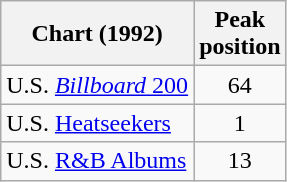<table class="wikitable">
<tr>
<th align="left">Chart (1992)</th>
<th align="center">Peak<br>position</th>
</tr>
<tr>
<td align="left">U.S. <a href='#'><em>Billboard</em> 200</a></td>
<td align="center">64</td>
</tr>
<tr>
<td align="left">U.S. <a href='#'>Heatseekers</a></td>
<td align="center">1</td>
</tr>
<tr>
<td align="left">U.S. <a href='#'>R&B Albums</a></td>
<td align="center">13</td>
</tr>
</table>
